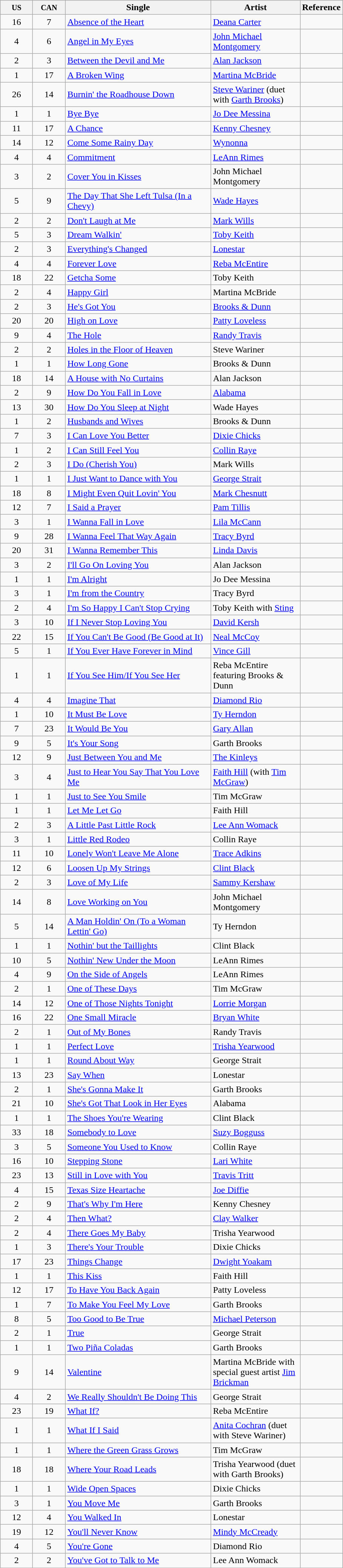<table class="wikitable sortable">
<tr>
<th width="50"><small>US</small></th>
<th width="50"><small>CAN</small></th>
<th width="250">Single</th>
<th width="150">Artist</th>
<th>Reference</th>
</tr>
<tr>
<td align="center">16</td>
<td align="center">7</td>
<td><a href='#'>Absence of the Heart</a></td>
<td><a href='#'>Deana Carter</a></td>
<td></td>
</tr>
<tr>
<td align="center">4</td>
<td align="center">6</td>
<td><a href='#'>Angel in My Eyes</a></td>
<td><a href='#'>John Michael Montgomery</a></td>
<td></td>
</tr>
<tr>
<td align="center">2</td>
<td align="center">3</td>
<td><a href='#'>Between the Devil and Me</a></td>
<td><a href='#'>Alan Jackson</a></td>
<td></td>
</tr>
<tr>
<td align="center">1</td>
<td align="center">17</td>
<td><a href='#'>A Broken Wing</a></td>
<td><a href='#'>Martina McBride</a></td>
<td></td>
</tr>
<tr>
<td align="center">26</td>
<td align="center">14</td>
<td><a href='#'>Burnin' the Roadhouse Down</a></td>
<td><a href='#'>Steve Wariner</a> (duet with <a href='#'>Garth Brooks</a>)</td>
<td></td>
</tr>
<tr>
<td align="center">1</td>
<td align="center">1</td>
<td><a href='#'>Bye Bye</a></td>
<td><a href='#'>Jo Dee Messina</a></td>
<td></td>
</tr>
<tr>
<td align="center">11</td>
<td align="center">17</td>
<td><a href='#'>A Chance</a></td>
<td><a href='#'>Kenny Chesney</a></td>
<td></td>
</tr>
<tr>
<td align="center">14</td>
<td align="center">12</td>
<td><a href='#'>Come Some Rainy Day</a></td>
<td><a href='#'>Wynonna</a></td>
<td></td>
</tr>
<tr>
<td align="center">4</td>
<td align="center">4</td>
<td><a href='#'>Commitment</a></td>
<td><a href='#'>LeAnn Rimes</a></td>
<td></td>
</tr>
<tr>
<td align="center">3</td>
<td align="center">2</td>
<td><a href='#'>Cover You in Kisses</a></td>
<td>John Michael Montgomery</td>
<td></td>
</tr>
<tr>
<td align="center">5</td>
<td align="center">9</td>
<td><a href='#'>The Day That She Left Tulsa (In a Chevy)</a></td>
<td><a href='#'>Wade Hayes</a></td>
<td></td>
</tr>
<tr>
<td align="center">2</td>
<td align="center">2</td>
<td><a href='#'>Don't Laugh at Me</a></td>
<td><a href='#'>Mark Wills</a></td>
<td></td>
</tr>
<tr>
<td align="center">5</td>
<td align="center">3</td>
<td><a href='#'>Dream Walkin'</a></td>
<td><a href='#'>Toby Keith</a></td>
<td></td>
</tr>
<tr>
<td align="center">2</td>
<td align="center">3</td>
<td><a href='#'>Everything's Changed</a></td>
<td><a href='#'>Lonestar</a></td>
<td></td>
</tr>
<tr>
<td align="center">4</td>
<td align="center">4</td>
<td><a href='#'>Forever Love</a></td>
<td><a href='#'>Reba McEntire</a></td>
<td></td>
</tr>
<tr>
<td align="center">18</td>
<td align="center">22</td>
<td><a href='#'>Getcha Some</a></td>
<td>Toby Keith</td>
<td></td>
</tr>
<tr>
<td align="center">2</td>
<td align="center">4</td>
<td><a href='#'>Happy Girl</a></td>
<td>Martina McBride</td>
<td></td>
</tr>
<tr>
<td align="center">2</td>
<td align="center">3</td>
<td><a href='#'>He's Got You</a></td>
<td><a href='#'>Brooks & Dunn</a></td>
<td></td>
</tr>
<tr>
<td align="center">20</td>
<td align="center">20</td>
<td><a href='#'>High on Love</a></td>
<td><a href='#'>Patty Loveless</a></td>
<td></td>
</tr>
<tr>
<td align="center">9</td>
<td align="center">4</td>
<td><a href='#'>The Hole</a></td>
<td><a href='#'>Randy Travis</a></td>
<td></td>
</tr>
<tr>
<td align="center">2</td>
<td align="center">2</td>
<td><a href='#'>Holes in the Floor of Heaven</a></td>
<td>Steve Wariner</td>
<td></td>
</tr>
<tr>
<td align="center">1</td>
<td align="center">1</td>
<td><a href='#'>How Long Gone</a></td>
<td>Brooks & Dunn</td>
<td></td>
</tr>
<tr>
<td align="center">18</td>
<td align="center">14</td>
<td><a href='#'>A House with No Curtains</a></td>
<td>Alan Jackson</td>
<td></td>
</tr>
<tr>
<td align="center">2</td>
<td align="center">9</td>
<td><a href='#'>How Do You Fall in Love</a></td>
<td><a href='#'>Alabama</a></td>
<td></td>
</tr>
<tr>
<td align="center">13</td>
<td align="center">30</td>
<td><a href='#'>How Do You Sleep at Night</a></td>
<td>Wade Hayes</td>
<td></td>
</tr>
<tr>
<td align="center">1</td>
<td align="center">2</td>
<td><a href='#'>Husbands and Wives</a></td>
<td>Brooks & Dunn</td>
<td></td>
</tr>
<tr>
<td align="center">7</td>
<td align="center">3</td>
<td><a href='#'>I Can Love You Better</a></td>
<td><a href='#'>Dixie Chicks</a></td>
<td></td>
</tr>
<tr>
<td align="center">1</td>
<td align="center">2</td>
<td><a href='#'>I Can Still Feel You</a></td>
<td><a href='#'>Collin Raye</a></td>
<td></td>
</tr>
<tr>
<td align="center">2</td>
<td align="center">3</td>
<td><a href='#'>I Do (Cherish You)</a></td>
<td>Mark Wills</td>
<td></td>
</tr>
<tr>
<td align="center">1</td>
<td align="center">1</td>
<td><a href='#'>I Just Want to Dance with You</a></td>
<td><a href='#'>George Strait</a></td>
<td></td>
</tr>
<tr>
<td align="center">18</td>
<td align="center">8</td>
<td><a href='#'>I Might Even Quit Lovin' You</a></td>
<td><a href='#'>Mark Chesnutt</a></td>
<td></td>
</tr>
<tr>
<td align="center">12</td>
<td align="center">7</td>
<td><a href='#'>I Said a Prayer</a></td>
<td><a href='#'>Pam Tillis</a></td>
<td></td>
</tr>
<tr>
<td align="center">3</td>
<td align="center">1</td>
<td><a href='#'>I Wanna Fall in Love</a></td>
<td><a href='#'>Lila McCann</a></td>
<td></td>
</tr>
<tr>
<td align="center">9</td>
<td align="center">28</td>
<td><a href='#'>I Wanna Feel That Way Again</a></td>
<td><a href='#'>Tracy Byrd</a></td>
<td></td>
</tr>
<tr>
<td align="center">20</td>
<td align="center">31</td>
<td><a href='#'>I Wanna Remember This</a></td>
<td><a href='#'>Linda Davis</a></td>
<td></td>
</tr>
<tr>
<td align="center">3</td>
<td align="center">2</td>
<td><a href='#'>I'll Go On Loving You</a></td>
<td>Alan Jackson</td>
<td></td>
</tr>
<tr>
<td align="center">1</td>
<td align="center">1</td>
<td><a href='#'>I'm Alright</a></td>
<td>Jo Dee Messina</td>
<td></td>
</tr>
<tr>
<td align="center">3</td>
<td align="center">1</td>
<td><a href='#'>I'm from the Country</a></td>
<td>Tracy Byrd</td>
<td></td>
</tr>
<tr>
<td align="center">2</td>
<td align="center">4</td>
<td><a href='#'>I'm So Happy I Can't Stop Crying</a></td>
<td>Toby Keith with <a href='#'>Sting</a></td>
<td></td>
</tr>
<tr>
<td align="center">3</td>
<td align="center">10</td>
<td><a href='#'>If I Never Stop Loving You</a></td>
<td><a href='#'>David Kersh</a></td>
<td></td>
</tr>
<tr>
<td align="center">22</td>
<td align="center">15</td>
<td><a href='#'>If You Can't Be Good (Be Good at It)</a></td>
<td><a href='#'>Neal McCoy</a></td>
<td></td>
</tr>
<tr>
<td align="center">5</td>
<td align="center">1</td>
<td><a href='#'>If You Ever Have Forever in Mind</a></td>
<td><a href='#'>Vince Gill</a></td>
<td></td>
</tr>
<tr>
<td align="center">1</td>
<td align="center">1</td>
<td><a href='#'>If You See Him/If You See Her</a></td>
<td>Reba McEntire featuring Brooks & Dunn</td>
<td></td>
</tr>
<tr>
<td align="center">4</td>
<td align="center">4</td>
<td><a href='#'>Imagine That</a></td>
<td><a href='#'>Diamond Rio</a></td>
<td></td>
</tr>
<tr>
<td align="center">1</td>
<td align="center">10</td>
<td><a href='#'>It Must Be Love</a></td>
<td><a href='#'>Ty Herndon</a></td>
<td></td>
</tr>
<tr>
<td align="center">7</td>
<td align="center">23</td>
<td><a href='#'>It Would Be You</a></td>
<td><a href='#'>Gary Allan</a></td>
<td></td>
</tr>
<tr>
<td align="center">9</td>
<td align="center">5</td>
<td><a href='#'>It's Your Song</a></td>
<td>Garth Brooks</td>
<td></td>
</tr>
<tr>
<td align="center">12</td>
<td align="center">9</td>
<td><a href='#'>Just Between You and Me</a></td>
<td><a href='#'>The Kinleys</a></td>
<td></td>
</tr>
<tr>
<td align="center">3</td>
<td align="center">4</td>
<td><a href='#'>Just to Hear You Say That You Love Me</a></td>
<td><a href='#'>Faith Hill</a> (with <a href='#'>Tim McGraw</a>)</td>
<td></td>
</tr>
<tr>
<td align="center">1</td>
<td align="center">1</td>
<td><a href='#'>Just to See You Smile</a></td>
<td>Tim McGraw</td>
<td></td>
</tr>
<tr>
<td align="center">1</td>
<td align="center">1</td>
<td><a href='#'>Let Me Let Go</a></td>
<td>Faith Hill</td>
<td></td>
</tr>
<tr>
<td align="center">2</td>
<td align="center">3</td>
<td><a href='#'>A Little Past Little Rock</a></td>
<td><a href='#'>Lee Ann Womack</a></td>
<td></td>
</tr>
<tr>
<td align="center">3</td>
<td align="center">1</td>
<td><a href='#'>Little Red Rodeo</a></td>
<td>Collin Raye</td>
<td></td>
</tr>
<tr>
<td align="center">11</td>
<td align="center">10</td>
<td><a href='#'>Lonely Won't Leave Me Alone</a></td>
<td><a href='#'>Trace Adkins</a></td>
<td></td>
</tr>
<tr>
<td align="center">12</td>
<td align="center">6</td>
<td><a href='#'>Loosen Up My Strings</a></td>
<td><a href='#'>Clint Black</a></td>
<td></td>
</tr>
<tr>
<td align="center">2</td>
<td align="center">3</td>
<td><a href='#'>Love of My Life</a></td>
<td><a href='#'>Sammy Kershaw</a></td>
<td></td>
</tr>
<tr>
<td align="center">14</td>
<td align="center">8</td>
<td><a href='#'>Love Working on You</a></td>
<td>John Michael Montgomery</td>
<td></td>
</tr>
<tr>
<td align="center">5</td>
<td align="center">14</td>
<td><a href='#'>A Man Holdin' On (To a Woman Lettin' Go)</a></td>
<td>Ty Herndon</td>
<td></td>
</tr>
<tr>
<td align="center">1</td>
<td align="center">1</td>
<td><a href='#'>Nothin' but the Taillights</a></td>
<td>Clint Black</td>
<td></td>
</tr>
<tr>
<td align="center">10</td>
<td align="center">5</td>
<td><a href='#'>Nothin' New Under the Moon</a></td>
<td>LeAnn Rimes</td>
<td></td>
</tr>
<tr>
<td align="center">4</td>
<td align="center">9</td>
<td><a href='#'>On the Side of Angels</a></td>
<td>LeAnn Rimes</td>
<td></td>
</tr>
<tr>
<td align="center">2</td>
<td align="center">1</td>
<td><a href='#'>One of These Days</a></td>
<td>Tim McGraw</td>
<td></td>
</tr>
<tr>
<td align="center">14</td>
<td align="center">12</td>
<td><a href='#'>One of Those Nights Tonight</a></td>
<td><a href='#'>Lorrie Morgan</a></td>
<td></td>
</tr>
<tr>
<td align="center">16</td>
<td align="center">22</td>
<td><a href='#'>One Small Miracle</a></td>
<td><a href='#'>Bryan White</a></td>
<td></td>
</tr>
<tr>
<td align="center">2</td>
<td align="center">1</td>
<td><a href='#'>Out of My Bones</a></td>
<td>Randy Travis</td>
<td></td>
</tr>
<tr>
<td align="center">1</td>
<td align="center">1</td>
<td><a href='#'>Perfect Love</a></td>
<td><a href='#'>Trisha Yearwood</a></td>
<td></td>
</tr>
<tr>
<td align="center">1</td>
<td align="center">1</td>
<td><a href='#'>Round About Way</a></td>
<td>George Strait</td>
<td></td>
</tr>
<tr>
<td align="center">13</td>
<td align="center">23</td>
<td><a href='#'>Say When</a></td>
<td>Lonestar</td>
<td></td>
</tr>
<tr>
<td align="center">2</td>
<td align="center">1</td>
<td><a href='#'>She's Gonna Make It</a></td>
<td>Garth Brooks</td>
<td></td>
</tr>
<tr>
<td align="center">21</td>
<td align="center">10</td>
<td><a href='#'>She's Got That Look in Her Eyes</a></td>
<td>Alabama</td>
<td></td>
</tr>
<tr>
<td align="center">1</td>
<td align="center">1</td>
<td><a href='#'>The Shoes You're Wearing</a></td>
<td>Clint Black</td>
<td></td>
</tr>
<tr>
<td align="center">33</td>
<td align="center">18</td>
<td><a href='#'>Somebody to Love</a></td>
<td><a href='#'>Suzy Bogguss</a></td>
<td></td>
</tr>
<tr>
<td align="center">3</td>
<td align="center">5</td>
<td><a href='#'>Someone You Used to Know</a></td>
<td>Collin Raye</td>
<td></td>
</tr>
<tr>
<td align="center">16</td>
<td align="center">10</td>
<td><a href='#'>Stepping Stone</a></td>
<td><a href='#'>Lari White</a></td>
<td></td>
</tr>
<tr>
<td align="center">23</td>
<td align="center">13</td>
<td><a href='#'>Still in Love with You</a></td>
<td><a href='#'>Travis Tritt</a></td>
<td></td>
</tr>
<tr>
<td align="center">4</td>
<td align="center">15</td>
<td><a href='#'>Texas Size Heartache</a></td>
<td><a href='#'>Joe Diffie</a></td>
<td></td>
</tr>
<tr>
<td align="center">2</td>
<td align="center">9</td>
<td><a href='#'>That's Why I'm Here</a></td>
<td>Kenny Chesney</td>
<td></td>
</tr>
<tr>
<td align="center">2</td>
<td align="center">4</td>
<td><a href='#'>Then What?</a></td>
<td><a href='#'>Clay Walker</a></td>
<td></td>
</tr>
<tr>
<td align="center">2</td>
<td align="center">4</td>
<td><a href='#'>There Goes My Baby</a></td>
<td>Trisha Yearwood</td>
<td></td>
</tr>
<tr>
<td align="center">1</td>
<td align="center">3</td>
<td><a href='#'>There's Your Trouble</a></td>
<td>Dixie Chicks</td>
<td></td>
</tr>
<tr>
<td align="center">17</td>
<td align="center">23</td>
<td><a href='#'>Things Change</a></td>
<td><a href='#'>Dwight Yoakam</a></td>
<td></td>
</tr>
<tr>
<td align="center">1</td>
<td align="center">1</td>
<td><a href='#'>This Kiss</a></td>
<td>Faith Hill</td>
<td></td>
</tr>
<tr>
<td align="center">12</td>
<td align="center">17</td>
<td><a href='#'>To Have You Back Again</a></td>
<td>Patty Loveless</td>
<td></td>
</tr>
<tr>
<td align="center">1</td>
<td align="center">7</td>
<td><a href='#'>To Make You Feel My Love</a></td>
<td>Garth Brooks</td>
<td></td>
</tr>
<tr>
<td align="center">8</td>
<td align="center">5</td>
<td><a href='#'>Too Good to Be True</a></td>
<td><a href='#'>Michael Peterson</a></td>
<td></td>
</tr>
<tr>
<td align="center">2</td>
<td align="center">1</td>
<td><a href='#'>True</a></td>
<td>George Strait</td>
<td></td>
</tr>
<tr>
<td align="center">1</td>
<td align="center">1</td>
<td><a href='#'>Two Piña Coladas</a></td>
<td>Garth Brooks</td>
<td></td>
</tr>
<tr>
<td align="center">9</td>
<td align="center">14</td>
<td><a href='#'>Valentine</a></td>
<td>Martina McBride with special guest artist <a href='#'>Jim Brickman</a></td>
<td></td>
</tr>
<tr>
<td align="center">4</td>
<td align="center">2</td>
<td><a href='#'>We Really Shouldn't Be Doing This</a></td>
<td>George Strait</td>
<td></td>
</tr>
<tr>
<td align="center">23</td>
<td align="center">19</td>
<td><a href='#'>What If?</a></td>
<td>Reba McEntire</td>
<td></td>
</tr>
<tr>
<td align="center">1</td>
<td align="center">1</td>
<td><a href='#'>What If I Said</a></td>
<td><a href='#'>Anita Cochran</a> (duet with Steve Wariner)</td>
<td></td>
</tr>
<tr>
<td align="center">1</td>
<td align="center">1</td>
<td><a href='#'>Where the Green Grass Grows</a></td>
<td>Tim McGraw</td>
<td></td>
</tr>
<tr>
<td align="center">18</td>
<td align="center">18</td>
<td><a href='#'>Where Your Road Leads</a></td>
<td>Trisha Yearwood (duet with Garth Brooks)</td>
<td></td>
</tr>
<tr>
<td align="center">1</td>
<td align="center">1</td>
<td><a href='#'>Wide Open Spaces</a></td>
<td>Dixie Chicks</td>
<td></td>
</tr>
<tr>
<td align="center">3</td>
<td align="center">1</td>
<td><a href='#'>You Move Me</a></td>
<td>Garth Brooks</td>
<td></td>
</tr>
<tr>
<td align="center">12</td>
<td align="center">4</td>
<td><a href='#'>You Walked In</a></td>
<td>Lonestar</td>
<td></td>
</tr>
<tr>
<td align="center">19</td>
<td align="center">12</td>
<td><a href='#'>You'll Never Know</a></td>
<td><a href='#'>Mindy McCready</a></td>
<td></td>
</tr>
<tr>
<td align="center">4</td>
<td align="center">5</td>
<td><a href='#'>You're Gone</a></td>
<td>Diamond Rio</td>
<td></td>
</tr>
<tr>
<td align="center">2</td>
<td align="center">2</td>
<td><a href='#'>You've Got to Talk to Me</a></td>
<td>Lee Ann Womack</td>
<td></td>
</tr>
</table>
